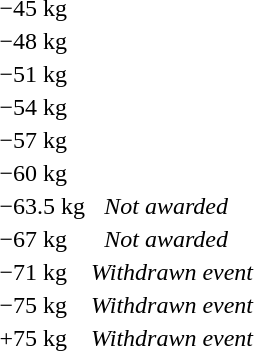<table>
<tr>
<td rowspan=2>−45 kg</td>
<td rowspan=2></td>
<td rowspan=2></td>
<td></td>
</tr>
<tr>
<td></td>
</tr>
<tr>
<td rowspan=2>−48 kg</td>
<td rowspan=2></td>
<td rowspan=2></td>
<td></td>
</tr>
<tr>
<td></td>
</tr>
<tr>
<td rowspan=2>−51 kg</td>
<td rowspan=2></td>
<td rowspan=2></td>
<td></td>
</tr>
<tr>
<td></td>
</tr>
<tr>
<td rowspan=2>−54 kg</td>
<td rowspan=2></td>
<td rowspan=2></td>
<td></td>
</tr>
<tr>
<td></td>
</tr>
<tr>
<td rowspan=2>−57 kg</td>
<td rowspan=2></td>
<td rowspan=2></td>
<td></td>
</tr>
<tr>
<td></td>
</tr>
<tr>
<td rowspan=2>−60 kg</td>
<td rowspan=2></td>
<td rowspan=2></td>
<td></td>
</tr>
<tr>
<td></td>
</tr>
<tr>
<td>−63.5 kg</td>
<td></td>
<td></td>
<td><em>Not awarded</em></td>
</tr>
<tr>
<td>−67 kg</td>
<td></td>
<td></td>
<td><em>Not awarded</em></td>
</tr>
<tr>
<td>−71 kg</td>
<td colspan=3 align=center><em>Withdrawn event</em></td>
</tr>
<tr>
<td>−75 kg</td>
<td colspan=3 align=center><em>Withdrawn event</em></td>
</tr>
<tr>
<td>+75 kg</td>
<td colspan=3 align=center><em>Withdrawn event</em></td>
</tr>
</table>
